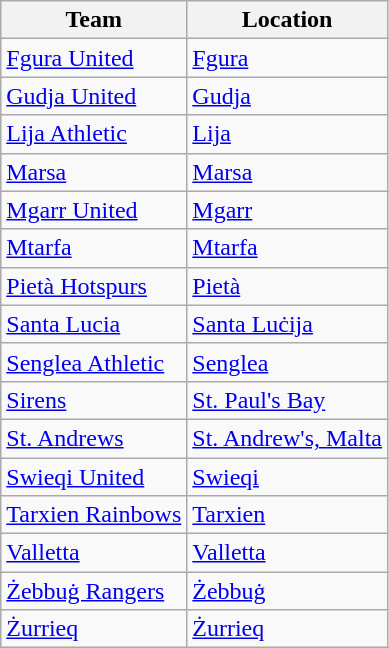<table class="wikitable sortable">
<tr>
<th>Team</th>
<th>Location</th>
</tr>
<tr>
<td><a href='#'>Fgura United</a></td>
<td><a href='#'>Fgura</a></td>
</tr>
<tr>
<td><a href='#'>Gudja United</a></td>
<td><a href='#'>Gudja</a></td>
</tr>
<tr>
<td><a href='#'>Lija Athletic</a></td>
<td><a href='#'>Lija</a></td>
</tr>
<tr>
<td><a href='#'>Marsa</a></td>
<td><a href='#'>Marsa</a></td>
</tr>
<tr>
<td><a href='#'>Mgarr United</a></td>
<td><a href='#'>Mgarr</a></td>
</tr>
<tr>
<td><a href='#'>Mtarfa</a></td>
<td><a href='#'>Mtarfa</a></td>
</tr>
<tr>
<td><a href='#'>Pietà Hotspurs</a></td>
<td><a href='#'>Pietà</a></td>
</tr>
<tr>
<td><a href='#'>Santa Lucia</a></td>
<td><a href='#'>Santa Luċija</a></td>
</tr>
<tr>
<td><a href='#'>Senglea Athletic</a></td>
<td><a href='#'>Senglea</a></td>
</tr>
<tr>
<td><a href='#'>Sirens</a></td>
<td><a href='#'>St. Paul's Bay</a></td>
</tr>
<tr>
<td><a href='#'>St. Andrews</a></td>
<td><a href='#'>St. Andrew's, Malta</a></td>
</tr>
<tr>
<td><a href='#'>Swieqi United</a></td>
<td><a href='#'>Swieqi</a></td>
</tr>
<tr>
<td><a href='#'>Tarxien Rainbows</a></td>
<td><a href='#'>Tarxien</a></td>
</tr>
<tr>
<td><a href='#'>Valletta</a></td>
<td><a href='#'>Valletta</a></td>
</tr>
<tr>
<td><a href='#'>Żebbuġ Rangers</a></td>
<td><a href='#'>Żebbuġ</a></td>
</tr>
<tr>
<td><a href='#'>Żurrieq</a></td>
<td><a href='#'>Żurrieq</a></td>
</tr>
</table>
